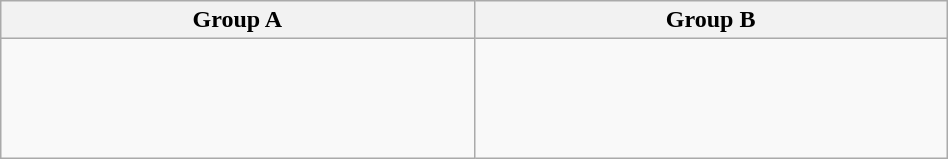<table class=wikitable width=50%>
<tr>
<th width=25%>Group A</th>
<th width=25%>Group B</th>
</tr>
<tr>
<td><br><br><br><br></td>
<td><br><br><br><br></td>
</tr>
</table>
